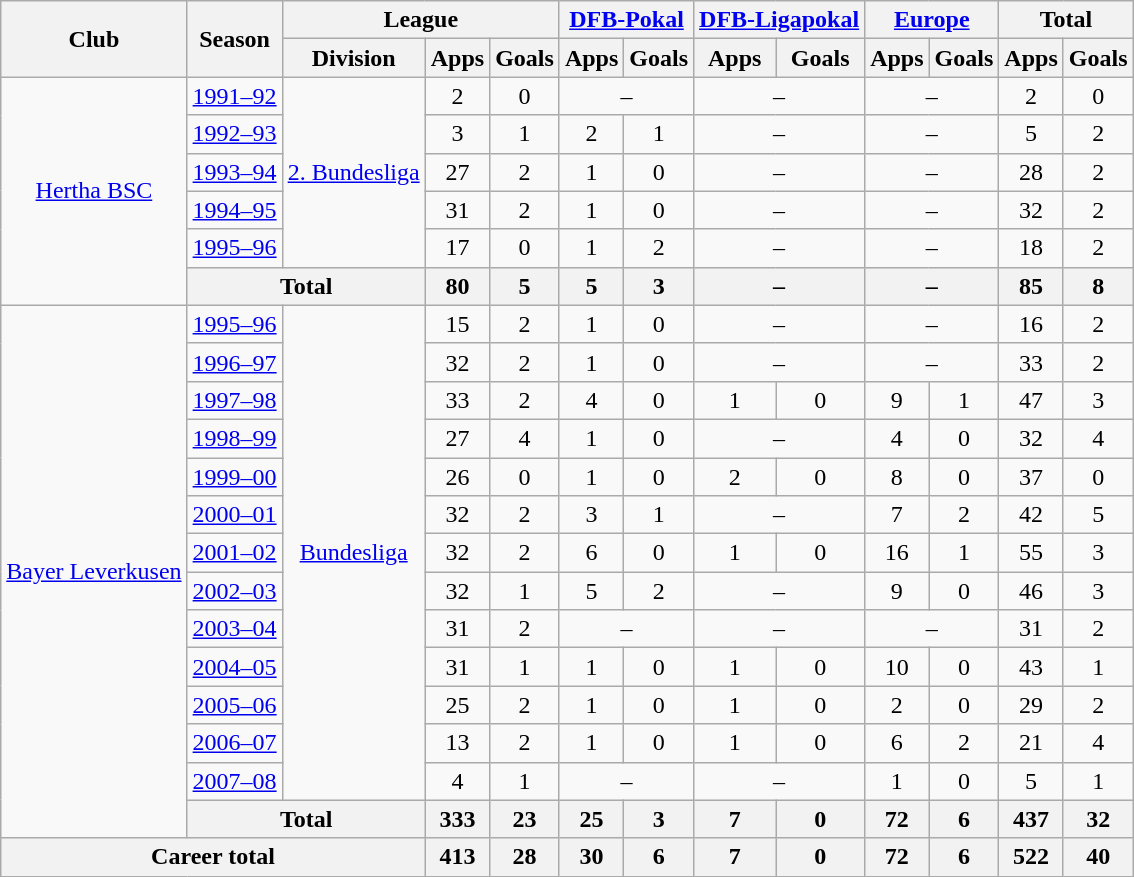<table class="wikitable" style="text-align:center">
<tr>
<th rowspan="2">Club</th>
<th rowspan="2">Season</th>
<th colspan="3">League</th>
<th colspan="2"><a href='#'>DFB-Pokal</a></th>
<th colspan="2"><a href='#'>DFB-Ligapokal</a></th>
<th colspan="2"><a href='#'>Europe</a></th>
<th colspan="2">Total</th>
</tr>
<tr>
<th>Division</th>
<th>Apps</th>
<th>Goals</th>
<th>Apps</th>
<th>Goals</th>
<th>Apps</th>
<th>Goals</th>
<th>Apps</th>
<th>Goals</th>
<th>Apps</th>
<th>Goals</th>
</tr>
<tr>
<td rowspan="6"><a href='#'>Hertha BSC</a></td>
<td><a href='#'>1991–92</a></td>
<td rowspan="5"><a href='#'>2. Bundesliga</a></td>
<td>2</td>
<td>0</td>
<td colspan="2">–</td>
<td colspan="2">–</td>
<td colspan="2">–</td>
<td>2</td>
<td>0</td>
</tr>
<tr>
<td><a href='#'>1992–93</a></td>
<td>3</td>
<td>1</td>
<td>2</td>
<td>1</td>
<td colspan="2">–</td>
<td colspan="2">–</td>
<td>5</td>
<td>2</td>
</tr>
<tr>
<td><a href='#'>1993–94</a></td>
<td>27</td>
<td>2</td>
<td>1</td>
<td>0</td>
<td colspan="2">–</td>
<td colspan="2">–</td>
<td>28</td>
<td>2</td>
</tr>
<tr>
<td><a href='#'>1994–95</a></td>
<td>31</td>
<td>2</td>
<td>1</td>
<td>0</td>
<td colspan="2">–</td>
<td colspan="2">–</td>
<td>32</td>
<td>2</td>
</tr>
<tr>
<td><a href='#'>1995–96</a></td>
<td>17</td>
<td>0</td>
<td>1</td>
<td>2</td>
<td colspan="2">–</td>
<td colspan="2">–</td>
<td>18</td>
<td>2</td>
</tr>
<tr>
<th colspan="2">Total</th>
<th>80</th>
<th>5</th>
<th>5</th>
<th>3</th>
<th colspan="2">–</th>
<th colspan="2">–</th>
<th>85</th>
<th>8</th>
</tr>
<tr>
<td rowspan="14"><a href='#'>Bayer Leverkusen</a></td>
<td><a href='#'>1995–96</a></td>
<td rowspan="13"><a href='#'>Bundesliga</a></td>
<td>15</td>
<td>2</td>
<td>1</td>
<td>0</td>
<td colspan="2">–</td>
<td colspan="2">–</td>
<td>16</td>
<td>2</td>
</tr>
<tr>
<td><a href='#'>1996–97</a></td>
<td>32</td>
<td>2</td>
<td>1</td>
<td>0</td>
<td colspan="2">–</td>
<td colspan="2">–</td>
<td>33</td>
<td>2</td>
</tr>
<tr>
<td><a href='#'>1997–98</a></td>
<td>33</td>
<td>2</td>
<td>4</td>
<td>0</td>
<td>1</td>
<td>0</td>
<td>9</td>
<td>1</td>
<td>47</td>
<td>3</td>
</tr>
<tr>
<td><a href='#'>1998–99</a></td>
<td>27</td>
<td>4</td>
<td>1</td>
<td>0</td>
<td colspan="2">–</td>
<td>4</td>
<td>0</td>
<td>32</td>
<td>4</td>
</tr>
<tr>
<td><a href='#'>1999–00</a></td>
<td>26</td>
<td>0</td>
<td>1</td>
<td>0</td>
<td>2</td>
<td>0</td>
<td>8</td>
<td>0</td>
<td>37</td>
<td>0</td>
</tr>
<tr>
<td><a href='#'>2000–01</a></td>
<td>32</td>
<td>2</td>
<td>3</td>
<td>1</td>
<td colspan="2">–</td>
<td>7</td>
<td>2</td>
<td>42</td>
<td>5</td>
</tr>
<tr>
<td><a href='#'>2001–02</a></td>
<td>32</td>
<td>2</td>
<td>6</td>
<td>0</td>
<td>1</td>
<td>0</td>
<td>16</td>
<td>1</td>
<td>55</td>
<td>3</td>
</tr>
<tr>
<td><a href='#'>2002–03</a></td>
<td>32</td>
<td>1</td>
<td>5</td>
<td>2</td>
<td colspan="2">–</td>
<td>9</td>
<td>0</td>
<td>46</td>
<td>3</td>
</tr>
<tr>
<td><a href='#'>2003–04</a></td>
<td>31</td>
<td>2</td>
<td colspan="2">–</td>
<td colspan="2">–</td>
<td colspan="2">–</td>
<td>31</td>
<td>2</td>
</tr>
<tr>
<td><a href='#'>2004–05</a></td>
<td>31</td>
<td>1</td>
<td>1</td>
<td>0</td>
<td>1</td>
<td>0</td>
<td>10</td>
<td>0</td>
<td>43</td>
<td>1</td>
</tr>
<tr>
<td><a href='#'>2005–06</a></td>
<td>25</td>
<td>2</td>
<td>1</td>
<td>0</td>
<td>1</td>
<td>0</td>
<td>2</td>
<td>0</td>
<td>29</td>
<td>2</td>
</tr>
<tr>
<td><a href='#'>2006–07</a></td>
<td>13</td>
<td>2</td>
<td>1</td>
<td>0</td>
<td>1</td>
<td>0</td>
<td>6</td>
<td>2</td>
<td>21</td>
<td>4</td>
</tr>
<tr>
<td><a href='#'>2007–08</a></td>
<td>4</td>
<td>1</td>
<td colspan="2">–</td>
<td colspan="2">–</td>
<td>1</td>
<td>0</td>
<td>5</td>
<td>1</td>
</tr>
<tr>
<th colspan="2">Total</th>
<th>333</th>
<th>23</th>
<th>25</th>
<th>3</th>
<th>7</th>
<th>0</th>
<th>72</th>
<th>6</th>
<th>437</th>
<th>32</th>
</tr>
<tr>
<th colspan="3">Career total</th>
<th>413</th>
<th>28</th>
<th>30</th>
<th>6</th>
<th>7</th>
<th>0</th>
<th>72</th>
<th>6</th>
<th>522</th>
<th>40</th>
</tr>
</table>
